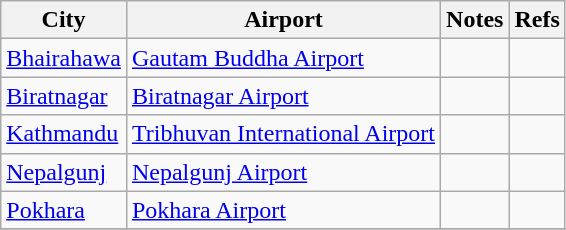<table class="wikitable sortable">
<tr>
<th>City</th>
<th>Airport</th>
<th>Notes</th>
<th class="unsortable">Refs</th>
</tr>
<tr>
<td><a href='#'>Bhairahawa</a></td>
<td><a href='#'>Gautam Buddha Airport</a></td>
<td></td>
<td></td>
</tr>
<tr>
<td><a href='#'>Biratnagar</a></td>
<td><a href='#'>Biratnagar Airport</a></td>
<td></td>
<td></td>
</tr>
<tr>
<td><a href='#'>Kathmandu</a></td>
<td><a href='#'>Tribhuvan International Airport</a></td>
<td></td>
<td></td>
</tr>
<tr>
<td><a href='#'>Nepalgunj</a></td>
<td><a href='#'>Nepalgunj Airport</a></td>
<td></td>
<td></td>
</tr>
<tr>
<td><a href='#'>Pokhara</a></td>
<td><a href='#'>Pokhara Airport</a></td>
<td></td>
<td></td>
</tr>
<tr>
</tr>
</table>
